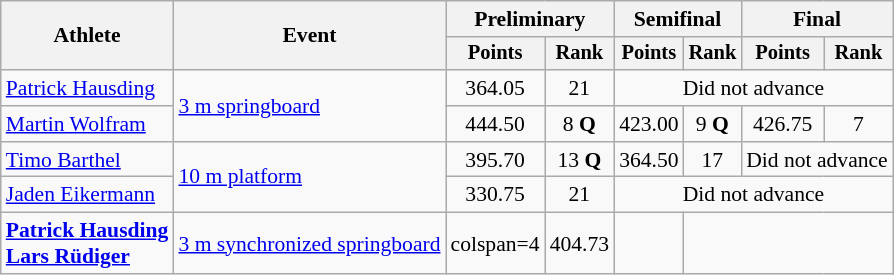<table class=wikitable style="font-size:90%">
<tr>
<th rowspan="2">Athlete</th>
<th rowspan="2">Event</th>
<th colspan="2">Preliminary</th>
<th colspan="2">Semifinal</th>
<th colspan="2">Final</th>
</tr>
<tr style="font-size:95%">
<th>Points</th>
<th>Rank</th>
<th>Points</th>
<th>Rank</th>
<th>Points</th>
<th>Rank</th>
</tr>
<tr align=center>
<td align=left><a href='#'>Patrick Hausding</a></td>
<td align=left rowspan=2><a href='#'>3 m springboard</a></td>
<td>364.05</td>
<td>21</td>
<td colspan=4>Did not advance</td>
</tr>
<tr align=center>
<td align=left><a href='#'>Martin Wolfram</a></td>
<td>444.50</td>
<td>8 <strong>Q</strong></td>
<td>423.00</td>
<td>9 <strong>Q</strong></td>
<td>426.75</td>
<td>7</td>
</tr>
<tr align=center>
<td align=left><a href='#'>Timo Barthel</a></td>
<td align=left rowspan=2><a href='#'>10 m platform</a></td>
<td>395.70</td>
<td>13 <strong>Q</strong></td>
<td>364.50</td>
<td>17</td>
<td colspan=2>Did not advance</td>
</tr>
<tr align=center>
<td align=left><a href='#'>Jaden Eikermann</a></td>
<td>330.75</td>
<td>21</td>
<td colspan=4>Did not advance</td>
</tr>
<tr align=center>
<td align=left><strong><a href='#'>Patrick Hausding</a><br><a href='#'>Lars Rüdiger</a></strong></td>
<td align=left><a href='#'>3 m synchronized springboard</a></td>
<td>colspan=4 </td>
<td>404.73</td>
<td></td>
</tr>
</table>
